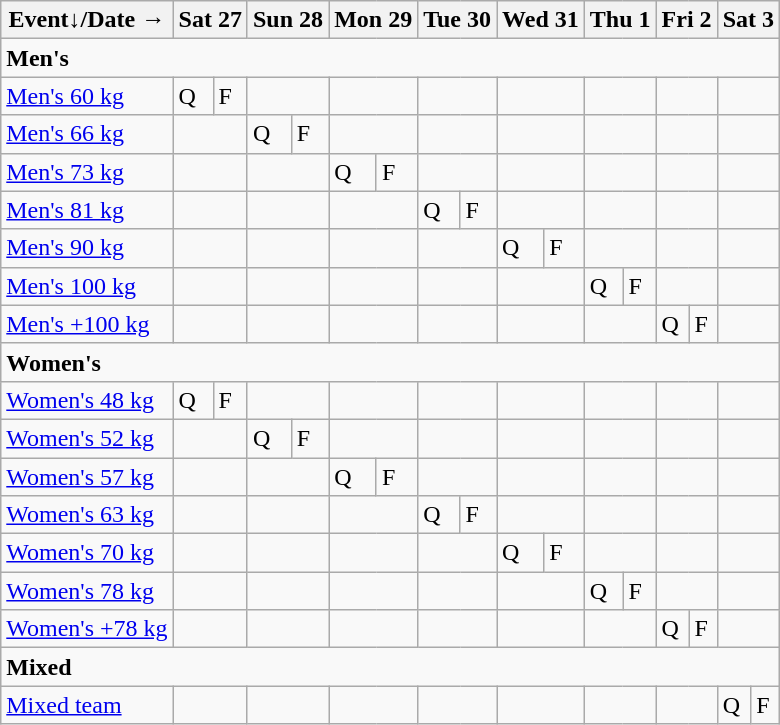<table class="wikitable olympic-schedule judo">
<tr>
<th>Event↓/Date →</th>
<th colspan=2>Sat 27</th>
<th colspan=2>Sun 28</th>
<th colspan=2>Mon 29</th>
<th colspan=2>Tue 30</th>
<th colspan=2>Wed 31</th>
<th colspan=2>Thu 1</th>
<th colspan=2>Fri 2</th>
<th colspan=2>Sat 3</th>
</tr>
<tr>
<td colspan=17><strong>Men's</strong></td>
</tr>
<tr>
<td align=left><a href='#'>Men's 60 kg</a></td>
<td class="qualifiers">Q</td>
<td class="final">F</td>
<td colspan=2></td>
<td colspan=2></td>
<td colspan=2></td>
<td colspan=2></td>
<td colspan=2></td>
<td colspan=2></td>
<td colspan=2></td>
</tr>
<tr>
<td align=left><a href='#'>Men's 66 kg</a></td>
<td colspan=2></td>
<td class="qualifiers">Q</td>
<td class="final">F</td>
<td colspan=2></td>
<td colspan=2></td>
<td colspan=2></td>
<td colspan=2></td>
<td colspan=2></td>
<td colspan=2></td>
</tr>
<tr>
<td align=left><a href='#'>Men's 73 kg</a></td>
<td colspan=2></td>
<td colspan=2></td>
<td class="qualifiers">Q</td>
<td class="final">F</td>
<td colspan=2></td>
<td colspan=2></td>
<td colspan=2></td>
<td colspan=2></td>
<td colspan=2></td>
</tr>
<tr>
<td align=left><a href='#'>Men's 81 kg</a></td>
<td colspan=2></td>
<td colspan=2></td>
<td colspan=2></td>
<td class="qualifiers">Q</td>
<td class="final">F</td>
<td colspan=2></td>
<td colspan=2></td>
<td colspan=2></td>
<td colspan=2></td>
</tr>
<tr>
<td align=left><a href='#'>Men's 90 kg</a></td>
<td colspan=2></td>
<td colspan=2></td>
<td colspan=2></td>
<td colspan=2></td>
<td class="qualifiers">Q</td>
<td class="final">F</td>
<td colspan=2></td>
<td colspan=2></td>
<td colspan=2></td>
</tr>
<tr>
<td align=left><a href='#'>Men's 100 kg</a></td>
<td colspan=2></td>
<td colspan=2></td>
<td colspan=2></td>
<td colspan=2></td>
<td colspan=2></td>
<td class="qualifiers">Q</td>
<td class="final">F</td>
<td colspan=2></td>
<td colspan=2></td>
</tr>
<tr>
<td align=left><a href='#'>Men's +100 kg</a></td>
<td colspan=2></td>
<td colspan=2></td>
<td colspan=2></td>
<td colspan=2></td>
<td colspan=2></td>
<td colspan=2></td>
<td class="qualifiers">Q</td>
<td class="final">F</td>
<td colspan=2></td>
</tr>
<tr>
<td colspan=17><strong>Women's</strong></td>
</tr>
<tr>
<td align=left><a href='#'>Women's 48 kg</a></td>
<td class="qualifiers">Q</td>
<td class="final">F</td>
<td colspan=2></td>
<td colspan=2></td>
<td colspan=2></td>
<td colspan=2></td>
<td colspan=2></td>
<td colspan=2></td>
<td colspan=2></td>
</tr>
<tr>
<td align=left><a href='#'>Women's 52 kg</a></td>
<td colspan=2></td>
<td class="qualifiers">Q</td>
<td class="final">F</td>
<td colspan=2></td>
<td colspan=2></td>
<td colspan=2></td>
<td colspan=2></td>
<td colspan=2></td>
<td colspan=2></td>
</tr>
<tr>
<td align=left><a href='#'>Women's 57 kg</a></td>
<td colspan=2></td>
<td colspan=2></td>
<td class="qualifiers">Q</td>
<td class="final">F</td>
<td colspan=2></td>
<td colspan=2></td>
<td colspan=2></td>
<td colspan=2></td>
<td colspan=2></td>
</tr>
<tr>
<td align=left><a href='#'>Women's 63 kg</a></td>
<td colspan=2></td>
<td colspan=2></td>
<td colspan=2></td>
<td class="qualifiers">Q</td>
<td class="final">F</td>
<td colspan=2></td>
<td colspan=2></td>
<td colspan=2></td>
<td colspan=2></td>
</tr>
<tr>
<td align=left><a href='#'>Women's 70 kg</a></td>
<td colspan=2></td>
<td colspan=2></td>
<td colspan=2></td>
<td colspan=2></td>
<td class="qualifiers">Q</td>
<td class="final">F</td>
<td colspan=2></td>
<td colspan=2></td>
<td colspan=2></td>
</tr>
<tr>
<td align=left><a href='#'>Women's 78 kg</a></td>
<td colspan=2></td>
<td colspan=2></td>
<td colspan=2></td>
<td colspan=2></td>
<td colspan=2></td>
<td class="qualifiers">Q</td>
<td class="final">F</td>
<td colspan=2></td>
<td colspan=2></td>
</tr>
<tr>
<td align=left><a href='#'>Women's +78 kg</a></td>
<td colspan=2></td>
<td colspan=2></td>
<td colspan=2></td>
<td colspan=2></td>
<td colspan=2></td>
<td colspan=2></td>
<td class="qualifiers">Q</td>
<td class="final">F</td>
<td colspan=2></td>
</tr>
<tr>
<td colspan=17><strong>Mixed</strong></td>
</tr>
<tr>
<td align=left><a href='#'>Mixed team</a></td>
<td colspan=2></td>
<td colspan=2></td>
<td colspan=2></td>
<td colspan=2></td>
<td colspan=2></td>
<td colspan=2></td>
<td colspan=2></td>
<td class="qualifiers">Q</td>
<td class="final">F</td>
</tr>
</table>
